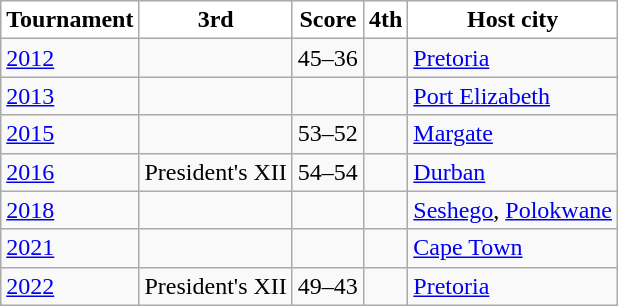<table class="wikitable collapsible" border="1">
<tr>
<th style="background:white;">Tournament</th>
<th style="background:white;">3rd</th>
<th style="background:white;">Score</th>
<th style="background:white;">4th</th>
<th style="background:white;">Host city</th>
</tr>
<tr>
<td><a href='#'>2012</a></td>
<td></td>
<td>45–36</td>
<td></td>
<td><a href='#'>Pretoria</a></td>
</tr>
<tr>
<td><a href='#'>2013</a></td>
<td></td>
<td><em></em></td>
<td></td>
<td><a href='#'>Port Elizabeth</a></td>
</tr>
<tr>
<td><a href='#'>2015</a></td>
<td></td>
<td>53–52</td>
<td></td>
<td><a href='#'>Margate</a></td>
</tr>
<tr>
<td><a href='#'>2016</a></td>
<td> President's XII</td>
<td>54–54</td>
<td></td>
<td><a href='#'>Durban</a></td>
</tr>
<tr>
<td><a href='#'>2018</a></td>
<td></td>
<td><em></em></td>
<td></td>
<td><a href='#'>Seshego</a>, <a href='#'>Polokwane</a></td>
</tr>
<tr>
<td><a href='#'>2021</a></td>
<td></td>
<td><em></em></td>
<td></td>
<td><a href='#'>Cape Town</a></td>
</tr>
<tr>
<td><a href='#'>2022</a></td>
<td> President's XII</td>
<td>49–43</td>
<td></td>
<td><a href='#'>Pretoria</a></td>
</tr>
</table>
